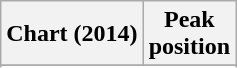<table class="wikitable sortable plainrowheaders" style="text-align:center">
<tr>
<th scope="col">Chart (2014)</th>
<th scope="col">Peak<br>position</th>
</tr>
<tr>
</tr>
<tr>
</tr>
<tr>
</tr>
<tr>
</tr>
<tr>
</tr>
</table>
